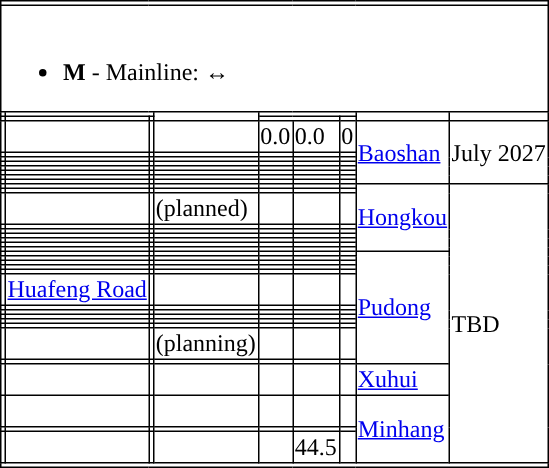<table border=1 style="border-collapse: collapse;" class="mw-collapsible">
<tr>
<th colspan="11" style="text-align: center"></th>
</tr>
<tr>
<td colspan="11" style="text-align: left"><br><ul><li><strong>M</strong> - Mainline:  ↔ </li></ul></td>
</tr>
<tr>
<th rowspan="1" colspan="1"></th>
<th colspan="2"></th>
<th rowspan="2"></th>
<th colspan="3" rowspan="1"></th>
<th rowspan="2"></th>
<th rowspan="2"></th>
</tr>
<tr>
<th rowspan="1"></th>
<th></th>
<th></th>
<th colspan="2"></th>
<th></th>
</tr>
<tr>
<td align="center"></td>
<td></td>
<td></td>
<td></td>
<td>0.0</td>
<td>0.0</td>
<td>0</td>
<td rowspan="8"><a href='#'>Baoshan</a></td>
<td rowspan="8">July 2027</td>
</tr>
<tr>
<td align="center"></td>
<td></td>
<td></td>
<td></td>
<td></td>
<td></td>
<td></td>
</tr>
<tr>
<td align="center"></td>
<td></td>
<td></td>
<td></td>
<td></td>
<td></td>
<td></td>
</tr>
<tr>
<td align="center"></td>
<td></td>
<td></td>
<td></td>
<td></td>
<td></td>
<td></td>
</tr>
<tr>
<td align="center"></td>
<td></td>
<td></td>
<td></td>
<td></td>
<td></td>
<td></td>
</tr>
<tr>
<td align="center"></td>
<td></td>
<td></td>
<td></td>
<td></td>
<td></td>
<td></td>
</tr>
<tr>
<td></td>
<td></td>
<td></td>
<td></td>
<td></td>
<td></td>
<td></td>
</tr>
<tr>
<td align="center"></td>
<td></td>
<td></td>
<td></td>
<td></td>
<td></td>
<td></td>
</tr>
<tr>
<td align="center"></td>
<td></td>
<td></td>
<td></td>
<td></td>
<td></td>
<td></td>
<td rowspan="9"><a href='#'>Hongkou</a></td>
<td rowspan=26>TBD</td>
</tr>
<tr>
<td align="center"></td>
<td></td>
<td></td>
<td></td>
<td></td>
<td></td>
<td></td>
</tr>
<tr>
<td align="center"></td>
<td></td>
<td></td>
<td> (planned)</td>
<td></td>
<td></td>
<td></td>
</tr>
<tr>
<td align="center"></td>
<td></td>
<td></td>
<td></td>
<td></td>
<td></td>
<td></td>
</tr>
<tr>
<td align="center"></td>
<td></td>
<td></td>
<td></td>
<td></td>
<td></td>
<td></td>
</tr>
<tr>
<td align="center"></td>
<td></td>
<td></td>
<td></td>
<td></td>
<td></td>
<td></td>
</tr>
<tr>
<td align="center"></td>
<td></td>
<td></td>
<td> </td>
<td></td>
<td></td>
<td></td>
</tr>
<tr>
<td align="center"></td>
<td></td>
<td></td>
<td></td>
<td></td>
<td></td>
<td></td>
</tr>
<tr>
<td align="center"></td>
<td></td>
<td></td>
<td></td>
<td></td>
<td></td>
<td></td>
</tr>
<tr>
<td align="center"></td>
<td></td>
<td></td>
<td> </td>
<td></td>
<td></td>
<td></td>
<td rowspan="13"><a href='#'>Pudong</a></td>
</tr>
<tr>
<td align="center"></td>
<td></td>
<td></td>
<td></td>
<td></td>
<td></td>
<td></td>
</tr>
<tr>
<td align="center"></td>
<td></td>
<td></td>
<td></td>
<td></td>
<td></td>
<td></td>
</tr>
<tr>
<td align="center"></td>
<td></td>
<td></td>
<td></td>
<td></td>
<td></td>
<td></td>
</tr>
<tr>
<td align="center"></td>
<td></td>
<td></td>
<td></td>
<td></td>
<td></td>
<td></td>
</tr>
<tr>
<td align="center"></td>
<td><a href='#'>Huafeng Road</a></td>
<td></td>
<td></td>
<td></td>
<td></td>
<td></td>
</tr>
<tr>
<td align="center"></td>
<td></td>
<td></td>
<td></td>
<td></td>
<td></td>
<td></td>
</tr>
<tr>
<td align="center"></td>
<td></td>
<td></td>
<td></td>
<td></td>
<td></td>
<td></td>
</tr>
<tr>
<td align="center"></td>
<td></td>
<td></td>
<td></td>
<td></td>
<td></td>
<td></td>
</tr>
<tr>
<td align="center"></td>
<td></td>
<td></td>
<td></td>
<td></td>
<td></td>
<td></td>
</tr>
<tr>
<td align="center"></td>
<td></td>
<td></td>
<td>  </td>
<td></td>
<td></td>
<td></td>
</tr>
<tr>
<td align="center"></td>
<td></td>
<td></td>
<td>  (planning)</td>
<td></td>
<td></td>
<td></td>
</tr>
<tr>
<td align="center"></td>
<td></td>
<td></td>
<td> </td>
<td></td>
<td></td>
<td></td>
</tr>
<tr>
<td align="center"></td>
<td></td>
<td></td>
<td></td>
<td></td>
<td></td>
<td></td>
<td><a href='#'>Xuhui</a></td>
</tr>
<tr>
<td align="center"></td>
<td></td>
<td></td>
<td><br> </td>
<td></td>
<td></td>
<td></td>
<td rowspan="3"><a href='#'>Minhang</a></td>
</tr>
<tr>
<td align="center"></td>
<td></td>
<td></td>
<td></td>
<td></td>
<td></td>
<td></td>
</tr>
<tr>
<td align="center"></td>
<td></td>
<td></td>
<td></td>
<td></td>
<td>44.5</td>
<td></td>
</tr>
<tr style="background:#">
<td colspan="9"></td>
</tr>
</table>
